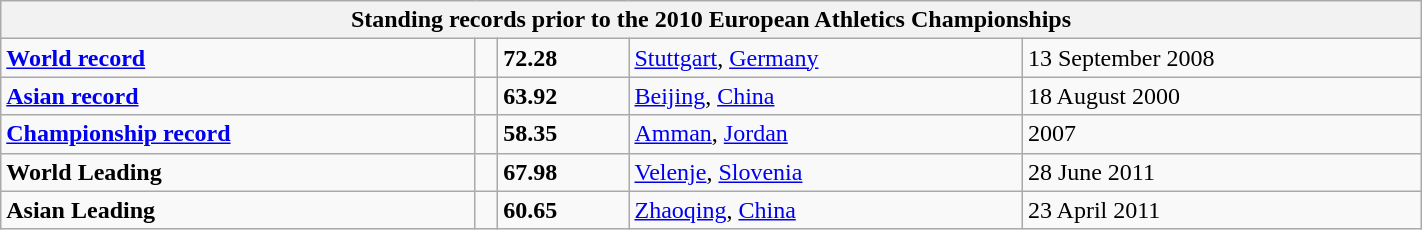<table class="wikitable" width=75%>
<tr>
<th colspan="5">Standing records prior to the 2010 European Athletics Championships</th>
</tr>
<tr>
<td><strong><a href='#'>World record</a></strong></td>
<td></td>
<td><strong>72.28</strong></td>
<td><a href='#'>Stuttgart</a>, <a href='#'>Germany</a></td>
<td>13 September 2008</td>
</tr>
<tr>
<td><strong><a href='#'>Asian record</a></strong></td>
<td></td>
<td><strong>63.92</strong></td>
<td><a href='#'>Beijing</a>, <a href='#'>China</a></td>
<td>18 August 2000</td>
</tr>
<tr>
<td><strong><a href='#'>Championship record</a></strong></td>
<td></td>
<td><strong>58.35</strong></td>
<td><a href='#'>Amman</a>, <a href='#'>Jordan</a></td>
<td>2007</td>
</tr>
<tr>
<td><strong>World Leading</strong></td>
<td></td>
<td><strong>67.98</strong></td>
<td><a href='#'>Velenje</a>, <a href='#'>Slovenia</a></td>
<td>28 June 2011</td>
</tr>
<tr>
<td><strong>Asian Leading</strong></td>
<td></td>
<td><strong>60.65</strong></td>
<td><a href='#'>Zhaoqing</a>, <a href='#'>China</a></td>
<td>23 April 2011</td>
</tr>
</table>
